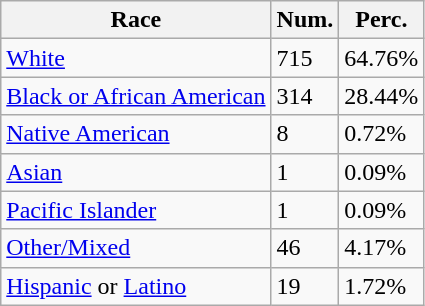<table class="wikitable">
<tr>
<th>Race</th>
<th>Num.</th>
<th>Perc.</th>
</tr>
<tr>
<td><a href='#'>White</a></td>
<td>715</td>
<td>64.76%</td>
</tr>
<tr>
<td><a href='#'>Black or African American</a></td>
<td>314</td>
<td>28.44%</td>
</tr>
<tr>
<td><a href='#'>Native American</a></td>
<td>8</td>
<td>0.72%</td>
</tr>
<tr>
<td><a href='#'>Asian</a></td>
<td>1</td>
<td>0.09%</td>
</tr>
<tr>
<td><a href='#'>Pacific Islander</a></td>
<td>1</td>
<td>0.09%</td>
</tr>
<tr>
<td><a href='#'>Other/Mixed</a></td>
<td>46</td>
<td>4.17%</td>
</tr>
<tr>
<td><a href='#'>Hispanic</a> or <a href='#'>Latino</a></td>
<td>19</td>
<td>1.72%</td>
</tr>
</table>
